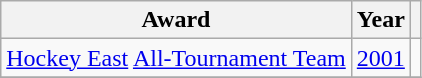<table class="wikitable">
<tr>
<th>Award</th>
<th>Year</th>
<th></th>
</tr>
<tr>
<td><a href='#'>Hockey East</a> <a href='#'>All-Tournament Team</a></td>
<td><a href='#'>2001</a></td>
<td></td>
</tr>
<tr>
</tr>
</table>
